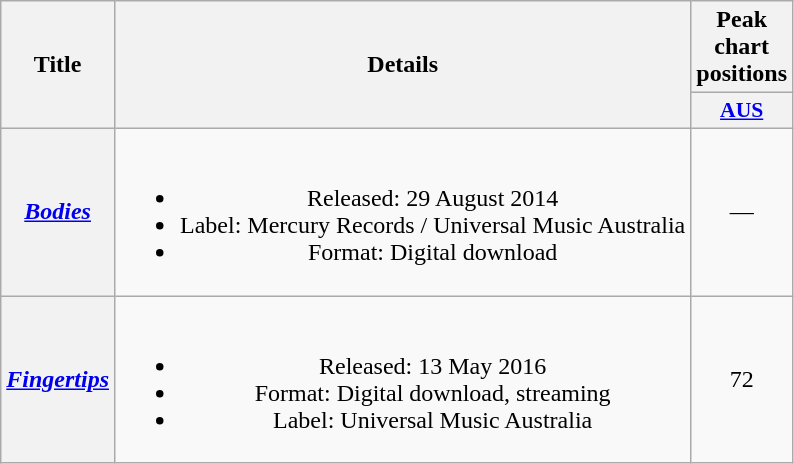<table class="wikitable plainrowheaders" style="text-align:center">
<tr>
<th scope="col" rowspan="2">Title</th>
<th scope="col" rowspan="2">Details</th>
<th scope="col">Peak chart positions</th>
</tr>
<tr>
<th scope="col" style="width:3em;font-size:90%;"><a href='#'>AUS</a><br></th>
</tr>
<tr>
<th scope="row"><em><a href='#'>Bodies</a></em><br></th>
<td><br><ul><li>Released: 29 August 2014</li><li>Label: Mercury Records / Universal Music Australia</li><li>Format: Digital download</li></ul></td>
<td>—</td>
</tr>
<tr>
<th scope="row"><em><a href='#'>Fingertips</a></em></th>
<td><br><ul><li>Released: 13 May 2016</li><li>Format: Digital download, streaming</li><li>Label: Universal Music Australia</li></ul></td>
<td>72</td>
</tr>
</table>
